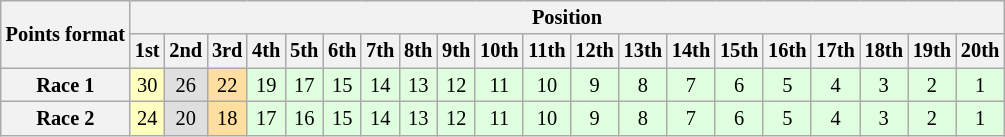<table class="wikitable" style="font-size:85%; text-align:center">
<tr style="background:#f9f9f9">
<th rowspan="2">Points format</th>
<th colspan="20">Position</th>
</tr>
<tr>
<th>1st</th>
<th>2nd</th>
<th>3rd</th>
<th>4th</th>
<th>5th</th>
<th>6th</th>
<th>7th</th>
<th>8th</th>
<th>9th</th>
<th>10th</th>
<th>11th</th>
<th>12th</th>
<th>13th</th>
<th>14th</th>
<th>15th</th>
<th>16th</th>
<th>17th</th>
<th>18th</th>
<th>19th</th>
<th>20th</th>
</tr>
<tr>
<th>Race 1</th>
<td style="background:#ffffbf;">30</td>
<td style="background:#dfdfdf;">26</td>
<td style="background:#ffdf9f;">22</td>
<td style="background:#dfffdf;">19</td>
<td style="background:#dfffdf;">17</td>
<td style="background:#dfffdf;">15</td>
<td style="background:#dfffdf;">14</td>
<td style="background:#dfffdf;">13</td>
<td style="background:#dfffdf;">12</td>
<td style="background:#dfffdf;">11</td>
<td style="background:#dfffdf;">10</td>
<td style="background:#dfffdf;">9</td>
<td style="background:#dfffdf;">8</td>
<td style="background:#dfffdf;">7</td>
<td style="background:#dfffdf;">6</td>
<td style="background:#dfffdf;">5</td>
<td style="background:#dfffdf;">4</td>
<td style="background:#dfffdf;">3</td>
<td style="background:#dfffdf;">2</td>
<td style="background:#dfffdf;">1</td>
</tr>
<tr>
<th>Race 2</th>
<td style="background:#ffffbf;">24</td>
<td style="background:#dfdfdf;">20</td>
<td style="background:#ffdf9f;">18</td>
<td style="background:#dfffdf;">17</td>
<td style="background:#dfffdf;">16</td>
<td style="background:#dfffdf;">15</td>
<td style="background:#dfffdf;">14</td>
<td style="background:#dfffdf;">13</td>
<td style="background:#dfffdf;">12</td>
<td style="background:#dfffdf;">11</td>
<td style="background:#dfffdf;">10</td>
<td style="background:#dfffdf;">9</td>
<td style="background:#dfffdf;">8</td>
<td style="background:#dfffdf;">7</td>
<td style="background:#dfffdf;">6</td>
<td style="background:#dfffdf;">5</td>
<td style="background:#dfffdf;">4</td>
<td style="background:#dfffdf;">3</td>
<td style="background:#dfffdf;">2</td>
<td style="background:#dfffdf;">1</td>
</tr>
</table>
